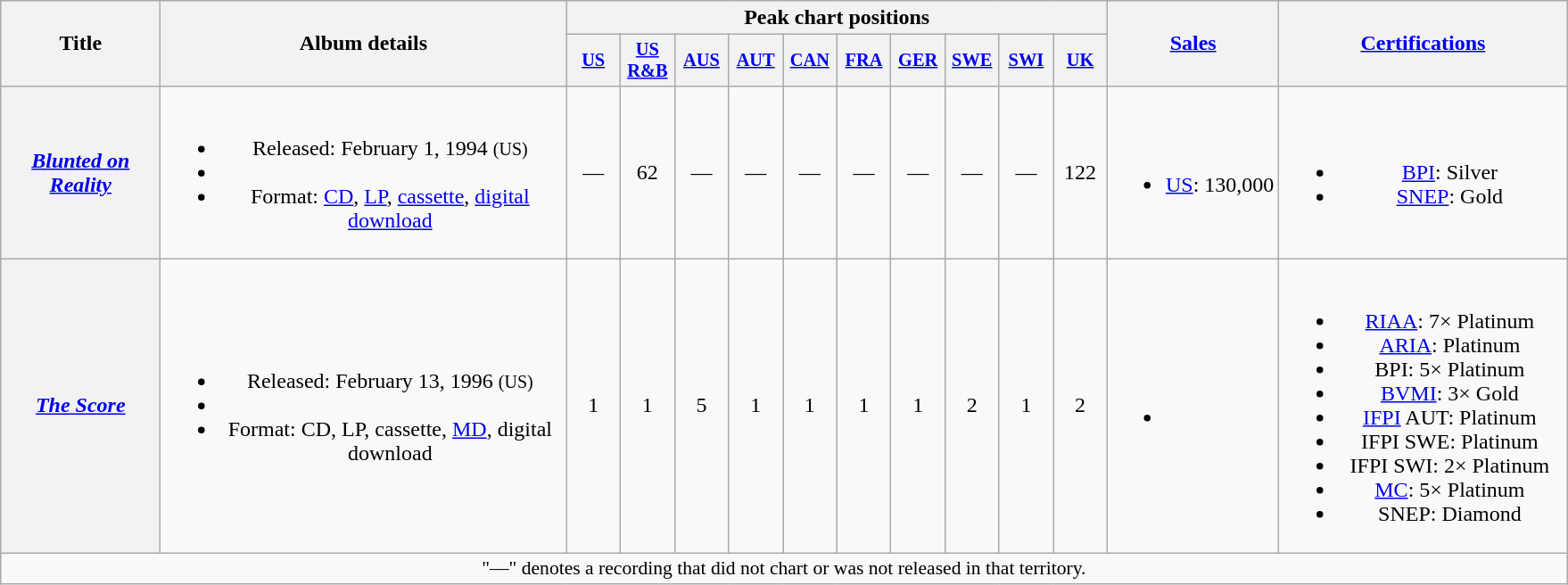<table class="wikitable plainrowheaders" style="text-align:center;">
<tr>
<th scope="col" rowspan="2" style="width:7em;">Title</th>
<th scope="col" rowspan="2" style="width:18.5em;">Album details</th>
<th scope="col" colspan="10">Peak chart positions</th>
<th scope="col" rowspan="2"><a href='#'>Sales</a></th>
<th scope="col" rowspan="2" style="width:13em;"><a href='#'>Certifications</a></th>
</tr>
<tr>
<th scope="col" style="width:2.5em;font-size:85%;"><a href='#'>US</a><br></th>
<th scope="col" style="width:2.5em;font-size:85%;"><a href='#'>US<br>R&B</a><br></th>
<th scope="col" style="width:2.5em;font-size:85%;"><a href='#'>AUS</a><br></th>
<th scope="col" style="width:2.5em;font-size:85%;"><a href='#'>AUT</a><br></th>
<th scope="col" style="width:2.5em;font-size:85%;"><a href='#'>CAN</a><br></th>
<th scope="col" style="width:2.5em;font-size:85%;"><a href='#'>FRA</a><br></th>
<th scope="col" style="width:2.5em;font-size:85%;"><a href='#'>GER</a><br></th>
<th scope="col" style="width:2.5em;font-size:85%;"><a href='#'>SWE</a><br></th>
<th scope="col" style="width:2.5em;font-size:85%;"><a href='#'>SWI</a><br></th>
<th scope="col" style="width:2.5em;font-size:85%;"><a href='#'>UK</a><br></th>
</tr>
<tr>
<th scope="row"><em><a href='#'>Blunted on Reality</a></em></th>
<td><br><ul><li>Released: February 1, 1994 <small>(US)</small></li><li></li><li>Format: <a href='#'>CD</a>, <a href='#'>LP</a>, <a href='#'>cassette</a>, <a href='#'>digital download</a></li></ul></td>
<td>—</td>
<td>62</td>
<td>—</td>
<td>—</td>
<td>—</td>
<td>—</td>
<td>—</td>
<td>—</td>
<td>—</td>
<td>122</td>
<td><br><ul><li><a href='#'>US</a>: 130,000</li></ul></td>
<td><br><ul><li><a href='#'>BPI</a>: Silver</li><li><a href='#'>SNEP</a>: Gold</li></ul></td>
</tr>
<tr>
<th scope="row"><em><a href='#'>The Score</a></em></th>
<td><br><ul><li>Released: February 13, 1996 <small>(US)</small></li><li></li><li>Format: CD, LP, cassette, <a href='#'>MD</a>, digital download</li></ul></td>
<td>1</td>
<td>1</td>
<td>5</td>
<td>1</td>
<td>1</td>
<td>1</td>
<td>1</td>
<td>2</td>
<td>1</td>
<td>2</td>
<td><br><ul><li></li></ul></td>
<td><br><ul><li><a href='#'>RIAA</a>: 7× Platinum </li><li><a href='#'>ARIA</a>: Platinum</li><li>BPI: 5× Platinum</li><li><a href='#'>BVMI</a>: 3× Gold</li><li><a href='#'>IFPI</a> AUT: Platinum</li><li>IFPI SWE: Platinum</li><li>IFPI SWI: 2× Platinum</li><li><a href='#'>MC</a>: 5× Platinum</li><li>SNEP: Diamond</li></ul></td>
</tr>
<tr>
<td colspan="14" style="font-size:90%">"—" denotes a recording that did not chart or was not released in that territory.</td>
</tr>
</table>
